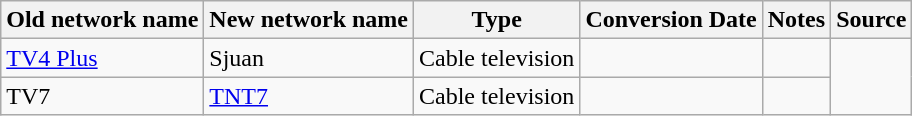<table class="wikitable">
<tr>
<th>Old network name</th>
<th>New network name</th>
<th>Type</th>
<th>Conversion Date</th>
<th>Notes</th>
<th>Source</th>
</tr>
<tr>
<td><a href='#'>TV4 Plus</a></td>
<td>Sjuan</td>
<td>Cable television</td>
<td></td>
<td></td>
</tr>
<tr>
<td>TV7</td>
<td><a href='#'>TNT7</a></td>
<td>Cable television</td>
<td></td>
<td></td>
</tr>
</table>
